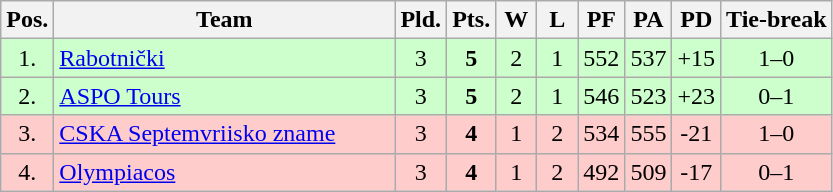<table class="wikitable" style="text-align:center">
<tr>
<th width=15>Pos.</th>
<th width=220>Team</th>
<th width=20>Pld.</th>
<th width=20>Pts.</th>
<th width=20>W</th>
<th width=20>L</th>
<th width=20>PF</th>
<th width=20>PA</th>
<th width=20>PD</th>
<th>Tie-break</th>
</tr>
<tr style="background: #ccffcc;">
<td>1.</td>
<td align=left> <a href='#'>Rabotnički</a></td>
<td>3</td>
<td><strong>5</strong></td>
<td>2</td>
<td>1</td>
<td>552</td>
<td>537</td>
<td>+15</td>
<td>1–0</td>
</tr>
<tr style="background: #ccffcc;">
<td>2.</td>
<td align=left> <a href='#'>ASPO Tours</a></td>
<td>3</td>
<td><strong>5</strong></td>
<td>2</td>
<td>1</td>
<td>546</td>
<td>523</td>
<td>+23</td>
<td>0–1</td>
</tr>
<tr style="background: #ffcccc;">
<td>3.</td>
<td align=left> <a href='#'>CSKA Septemvriisko zname</a></td>
<td>3</td>
<td><strong>4</strong></td>
<td>1</td>
<td>2</td>
<td>534</td>
<td>555</td>
<td>-21</td>
<td>1–0</td>
</tr>
<tr style="background: #ffcccc;">
<td>4.</td>
<td align=left> <a href='#'>Olympiacos</a></td>
<td>3</td>
<td><strong>4</strong></td>
<td>1</td>
<td>2</td>
<td>492</td>
<td>509</td>
<td>-17</td>
<td>0–1</td>
</tr>
</table>
